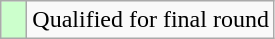<table class="wikitable">
<tr>
<td style="width:10px; background:#cfc"></td>
<td>Qualified for final round</td>
</tr>
</table>
